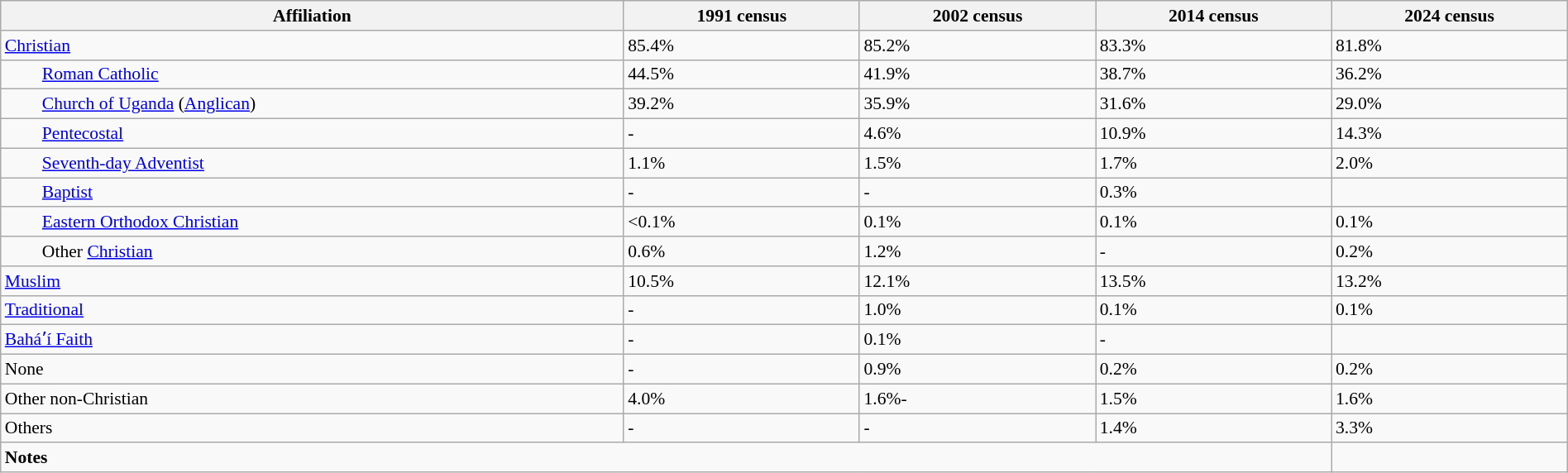<table class="wikitable" border="1" style="width: 100%; float:bottom; font-size:90%;">
<tr>
<th>Affiliation</th>
<th>1991 census</th>
<th>2002 census</th>
<th>2014 census</th>
<th>2024 census</th>
</tr>
<tr>
<td><a href='#'>Christian</a></td>
<td>85.4%</td>
<td>85.2%</td>
<td>83.3%</td>
<td>81.8%</td>
</tr>
<tr>
<td style="text-align:left; text-indent:30px;"><a href='#'>Roman Catholic</a></td>
<td>44.5%</td>
<td>41.9%</td>
<td>38.7%</td>
<td>36.2%</td>
</tr>
<tr>
<td style="text-align:left; text-indent:30px;"><a href='#'>Church of Uganda</a> (<a href='#'>Anglican</a>)</td>
<td>39.2%</td>
<td>35.9%</td>
<td>31.6%</td>
<td>29.0%</td>
</tr>
<tr>
<td style="text-align:left; text-indent:30px;"><a href='#'>Pentecostal</a></td>
<td>-</td>
<td>4.6%</td>
<td>10.9%</td>
<td>14.3%</td>
</tr>
<tr>
<td style="text-align:left; text-indent:30px;"><a href='#'>Seventh-day Adventist</a></td>
<td>1.1%</td>
<td>1.5%</td>
<td>1.7%</td>
<td>2.0%</td>
</tr>
<tr>
<td style="text-align:left; text-indent:30px;"><a href='#'>Baptist</a></td>
<td>-</td>
<td>-</td>
<td>0.3%</td>
</tr>
<tr>
<td style="text-align:left; text-indent:30px;"><a href='#'>Eastern Orthodox Christian</a></td>
<td><0.1%</td>
<td>0.1%</td>
<td>0.1%</td>
<td>0.1%</td>
</tr>
<tr>
<td style="text-align:left; text-indent:30px;">Other <a href='#'>Christian</a></td>
<td>0.6%</td>
<td>1.2%</td>
<td>-</td>
<td>0.2%</td>
</tr>
<tr>
<td><a href='#'>Muslim</a></td>
<td>10.5%</td>
<td>12.1%</td>
<td>13.5%</td>
<td>13.2%</td>
</tr>
<tr>
<td><a href='#'>Traditional</a></td>
<td>-</td>
<td>1.0%</td>
<td>0.1%</td>
<td>0.1%</td>
</tr>
<tr>
<td><a href='#'>Baháʼí Faith</a></td>
<td>-</td>
<td>0.1%</td>
<td>-</td>
</tr>
<tr>
<td>None</td>
<td>-</td>
<td>0.9%</td>
<td>0.2%</td>
<td>0.2%</td>
</tr>
<tr>
<td>Other non-Christian</td>
<td>4.0%</td>
<td>1.6%-</td>
<td>1.5%</td>
<td>1.6%</td>
</tr>
<tr>
<td>Others</td>
<td>-</td>
<td>-</td>
<td>1.4%</td>
<td>3.3%</td>
</tr>
<tr>
<td colspan="4"><strong>Notes</strong><br></td>
</tr>
</table>
